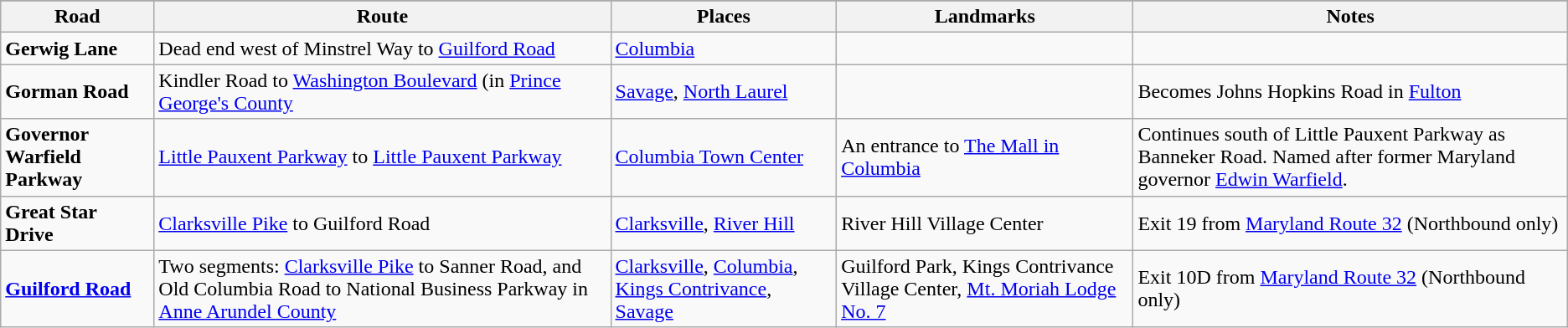<table class="wikitable">
<tr style="background-color:#DDDDDD;text-align:center;">
</tr>
<tr>
<th>Road</th>
<th>Route</th>
<th>Places</th>
<th>Landmarks</th>
<th>Notes</th>
</tr>
<tr>
<td><strong>Gerwig Lane</strong></td>
<td>Dead end west of Minstrel Way to <a href='#'>Guilford Road</a></td>
<td><a href='#'>Columbia</a></td>
<td></td>
<td></td>
</tr>
<tr>
<td><strong>Gorman Road</strong></td>
<td>Kindler Road to <a href='#'>Washington Boulevard</a> (in <a href='#'>Prince George's County</a></td>
<td><a href='#'>Savage</a>, <a href='#'>North Laurel</a></td>
<td></td>
<td>Becomes Johns Hopkins Road in <a href='#'>Fulton</a></td>
</tr>
<tr>
<td><strong>Governor Warfield Parkway</strong></td>
<td><a href='#'>Little Pauxent Parkway</a> to <a href='#'>Little Pauxent Parkway</a></td>
<td><a href='#'>Columbia Town Center</a></td>
<td>An entrance to <a href='#'>The Mall in Columbia</a></td>
<td>Continues south of Little Pauxent Parkway as Banneker Road. Named after former Maryland governor <a href='#'>Edwin Warfield</a>.</td>
</tr>
<tr>
<td><strong>Great Star Drive</strong></td>
<td><a href='#'>Clarksville Pike</a> to Guilford Road</td>
<td><a href='#'>Clarksville</a>, <a href='#'>River Hill</a></td>
<td>River Hill Village Center</td>
<td>Exit 19 from <a href='#'>Maryland Route 32</a> (Northbound only)</td>
</tr>
<tr>
<td><strong><a href='#'>Guilford Road</a></strong></td>
<td>Two segments: <a href='#'>Clarksville Pike</a> to Sanner Road, and Old Columbia Road to National Business Parkway in <a href='#'>Anne Arundel County</a></td>
<td><a href='#'>Clarksville</a>, <a href='#'>Columbia</a>, <a href='#'>Kings Contrivance</a>, <a href='#'>Savage</a></td>
<td>Guilford Park, Kings Contrivance Village Center, <a href='#'>Mt. Moriah Lodge No. 7</a></td>
<td>Exit 10D from <a href='#'>Maryland Route 32</a> (Northbound only)</td>
</tr>
</table>
